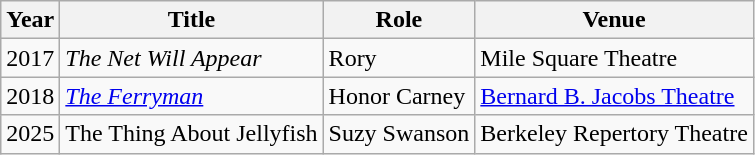<table class="wikitable unsortable">
<tr>
<th>Year</th>
<th>Title</th>
<th>Role</th>
<th class="unsortable">Venue</th>
</tr>
<tr>
<td>2017</td>
<td><em>The Net Will Appear</em></td>
<td>Rory</td>
<td>Mile Square Theatre</td>
</tr>
<tr>
<td>2018</td>
<td><em><a href='#'>The Ferryman</a></em></td>
<td>Honor Carney</td>
<td><a href='#'>Bernard B. Jacobs Theatre</a></td>
</tr>
<tr>
<td>2025</td>
<td>The Thing About Jellyfish</td>
<td>Suzy Swanson</td>
<td>Berkeley Repertory Theatre</td>
</tr>
</table>
